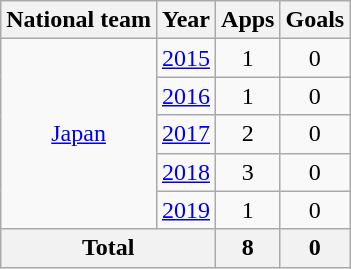<table class="wikitable" style="text-align:center">
<tr>
<th>National team</th>
<th>Year</th>
<th>Apps</th>
<th>Goals</th>
</tr>
<tr>
<td rowspan="5"><a href='#'>Japan</a></td>
<td><a href='#'>2015</a></td>
<td>1</td>
<td>0</td>
</tr>
<tr>
<td><a href='#'>2016</a></td>
<td>1</td>
<td>0</td>
</tr>
<tr>
<td><a href='#'>2017</a></td>
<td>2</td>
<td>0</td>
</tr>
<tr>
<td><a href='#'>2018</a></td>
<td>3</td>
<td>0</td>
</tr>
<tr>
<td><a href='#'>2019</a></td>
<td>1</td>
<td>0</td>
</tr>
<tr>
<th colspan="2">Total</th>
<th>8</th>
<th>0</th>
</tr>
</table>
